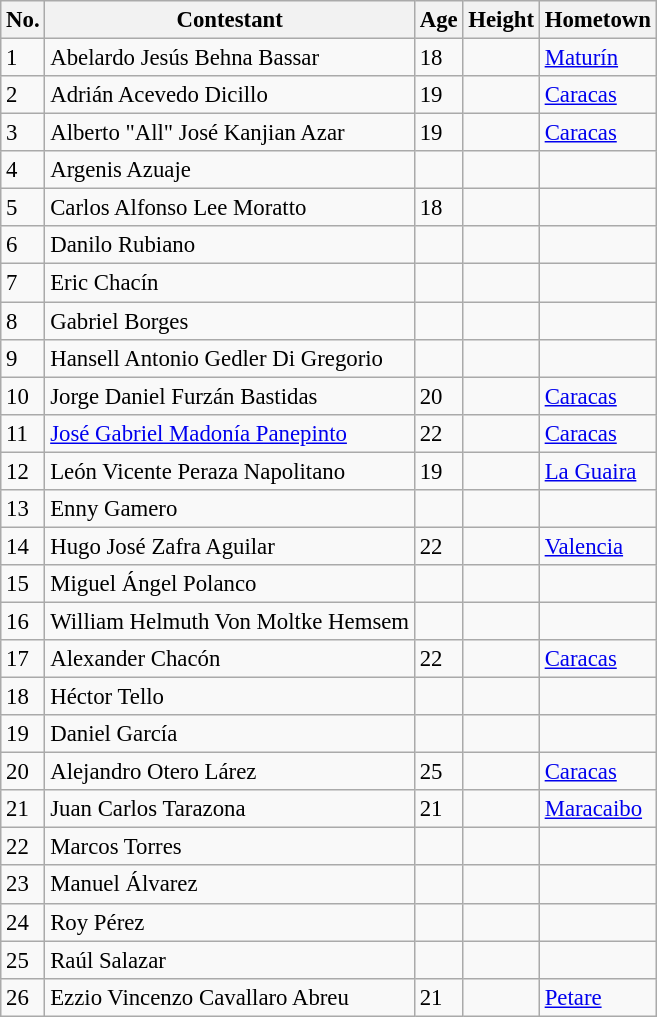<table class="wikitable sortable" style="font-size:95%;">
<tr>
<th>No.</th>
<th>Contestant</th>
<th>Age</th>
<th>Height</th>
<th>Hometown</th>
</tr>
<tr>
<td>1</td>
<td>Abelardo Jesús Behna Bassar</td>
<td>18</td>
<td></td>
<td><a href='#'>Maturín</a></td>
</tr>
<tr>
<td>2</td>
<td>Adrián Acevedo Dicillo</td>
<td>19</td>
<td></td>
<td><a href='#'>Caracas</a></td>
</tr>
<tr>
<td>3</td>
<td>Alberto "All" José Kanjian Azar</td>
<td>19</td>
<td></td>
<td><a href='#'>Caracas</a></td>
</tr>
<tr>
<td>4</td>
<td>Argenis Azuaje</td>
<td></td>
<td></td>
<td></td>
</tr>
<tr>
<td>5</td>
<td>Carlos Alfonso Lee Moratto</td>
<td>18</td>
<td></td>
<td></td>
</tr>
<tr>
<td>6</td>
<td>Danilo Rubiano</td>
<td></td>
<td></td>
<td></td>
</tr>
<tr>
<td>7</td>
<td>Eric Chacín</td>
<td></td>
<td></td>
<td></td>
</tr>
<tr>
<td>8</td>
<td>Gabriel Borges</td>
<td></td>
<td></td>
<td></td>
</tr>
<tr>
<td>9</td>
<td>Hansell Antonio Gedler Di Gregorio</td>
<td></td>
<td></td>
<td></td>
</tr>
<tr>
<td>10</td>
<td>Jorge Daniel Furzán Bastidas</td>
<td>20</td>
<td></td>
<td><a href='#'>Caracas</a></td>
</tr>
<tr>
<td>11</td>
<td><a href='#'>José Gabriel Madonía Panepinto</a></td>
<td>22</td>
<td></td>
<td><a href='#'>Caracas</a></td>
</tr>
<tr>
<td>12</td>
<td>León Vicente Peraza Napolitano</td>
<td>19</td>
<td></td>
<td><a href='#'>La Guaira</a></td>
</tr>
<tr>
<td>13</td>
<td>Enny Gamero</td>
<td></td>
<td></td>
<td></td>
</tr>
<tr>
<td>14</td>
<td>Hugo José Zafra Aguilar</td>
<td>22</td>
<td></td>
<td><a href='#'>Valencia</a></td>
</tr>
<tr>
<td>15</td>
<td>Miguel Ángel Polanco</td>
<td></td>
<td></td>
<td></td>
</tr>
<tr>
<td>16</td>
<td>William Helmuth Von Moltke Hemsem</td>
<td></td>
<td></td>
<td></td>
</tr>
<tr>
<td>17</td>
<td>Alexander Chacón</td>
<td>22</td>
<td></td>
<td><a href='#'>Caracas</a></td>
</tr>
<tr>
<td>18</td>
<td>Héctor Tello</td>
<td></td>
<td></td>
<td></td>
</tr>
<tr>
<td>19</td>
<td>Daniel García</td>
<td></td>
<td></td>
<td></td>
</tr>
<tr>
<td>20</td>
<td>Alejandro Otero Lárez</td>
<td>25</td>
<td></td>
<td><a href='#'>Caracas</a></td>
</tr>
<tr>
<td>21</td>
<td>Juan Carlos Tarazona</td>
<td>21</td>
<td></td>
<td><a href='#'>Maracaibo</a></td>
</tr>
<tr>
<td>22</td>
<td>Marcos Torres</td>
<td></td>
<td></td>
<td></td>
</tr>
<tr>
<td>23</td>
<td>Manuel Álvarez</td>
<td></td>
<td></td>
<td></td>
</tr>
<tr>
<td>24</td>
<td>Roy Pérez</td>
<td></td>
<td></td>
<td></td>
</tr>
<tr>
<td>25</td>
<td>Raúl Salazar</td>
<td></td>
<td></td>
<td></td>
</tr>
<tr>
<td>26</td>
<td>Ezzio Vincenzo Cavallaro Abreu</td>
<td>21</td>
<td></td>
<td><a href='#'>Petare</a></td>
</tr>
</table>
